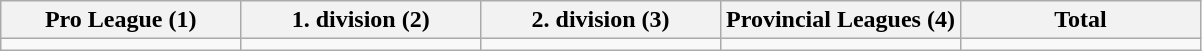<table class="wikitable">
<tr>
<th style="width:20%;">Pro League (1)</th>
<th style="width:20%;">1. division (2)</th>
<th style="width:20%;">2. division (3)</th>
<th style="width:20%;">Provincial Leagues (4)</th>
<th style="width:20%;">Total</th>
</tr>
<tr>
<td></td>
<td></td>
<td></td>
<td></td>
<td></td>
</tr>
</table>
